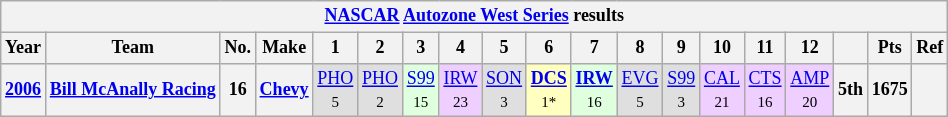<table class="wikitable" style="text-align:center; font-size:75%">
<tr>
<th colspan=45><a href='#'>NASCAR</a> <a href='#'>Autozone West Series</a> results</th>
</tr>
<tr>
<th>Year</th>
<th>Team</th>
<th>No.</th>
<th>Make</th>
<th>1</th>
<th>2</th>
<th>3</th>
<th>4</th>
<th>5</th>
<th>6</th>
<th>7</th>
<th>8</th>
<th>9</th>
<th>10</th>
<th>11</th>
<th>12</th>
<th></th>
<th>Pts</th>
<th>Ref</th>
</tr>
<tr>
<th><a href='#'>2006</a></th>
<th><a href='#'>Bill McAnally Racing</a></th>
<th>16</th>
<th><a href='#'>Chevy</a></th>
<td style="background:#DFDFDF;"><a href='#'>PHO</a> <br><small>5</small></td>
<td style="background:#DFDFDF;"><a href='#'>PHO</a> <br><small>2</small></td>
<td style="background:#DFFFDF;"><a href='#'>S99</a> <br><small>15</small></td>
<td style="background:#EFCFFF;"><a href='#'>IRW</a> <br><small>23</small></td>
<td style="background:#DFDFDF;"><a href='#'>SON</a> <br><small>3</small></td>
<td style="background:#FFFFBF;"><strong><a href='#'>DCS</a></strong> <br><small>1*</small></td>
<td style="background:#DFFFDF;"><strong><a href='#'>IRW</a></strong> <br><small>16</small></td>
<td style="background:#DFDFDF;"><a href='#'>EVG</a> <br><small>5</small></td>
<td style="background:#DFDFDF;"><a href='#'>S99</a> <br><small>3</small></td>
<td style="background:#EFCFFF;"><a href='#'>CAL</a> <br><small>21</small></td>
<td style="background:#EFCFFF;"><a href='#'>CTS</a> <br><small>16</small></td>
<td style="background:#EFCFFF;"><a href='#'>AMP</a> <br><small>20</small></td>
<th>5th</th>
<th>1675</th>
<th></th>
</tr>
</table>
